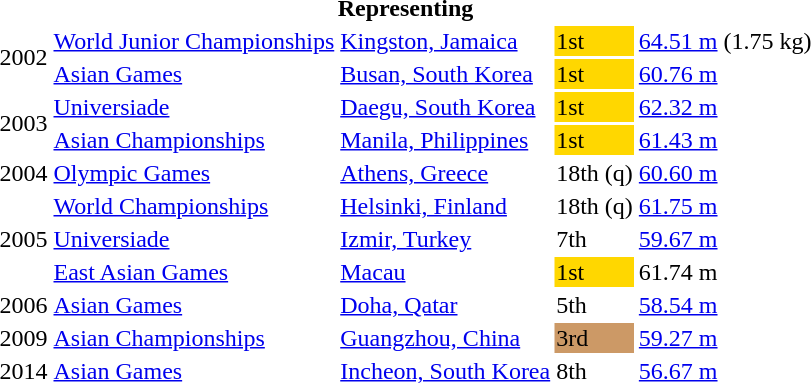<table>
<tr>
<th colspan="5">Representing </th>
</tr>
<tr>
<td rowspan=2>2002</td>
<td><a href='#'>World Junior Championships</a></td>
<td><a href='#'>Kingston, Jamaica</a></td>
<td bgcolor="gold">1st</td>
<td><a href='#'>64.51 m</a> (1.75 kg)</td>
</tr>
<tr>
<td><a href='#'>Asian Games</a></td>
<td><a href='#'>Busan, South Korea</a></td>
<td bgcolor="gold">1st</td>
<td><a href='#'>60.76 m</a></td>
</tr>
<tr>
<td rowspan=2>2003</td>
<td><a href='#'>Universiade</a></td>
<td><a href='#'>Daegu, South Korea</a></td>
<td bgcolor="gold">1st</td>
<td><a href='#'>62.32 m</a></td>
</tr>
<tr>
<td><a href='#'>Asian Championships</a></td>
<td><a href='#'>Manila, Philippines</a></td>
<td bgcolor="gold">1st</td>
<td><a href='#'>61.43 m</a></td>
</tr>
<tr>
<td>2004</td>
<td><a href='#'>Olympic Games</a></td>
<td><a href='#'>Athens, Greece</a></td>
<td>18th (q)</td>
<td><a href='#'>60.60 m</a></td>
</tr>
<tr>
<td rowspan=3>2005</td>
<td><a href='#'>World Championships</a></td>
<td><a href='#'>Helsinki, Finland</a></td>
<td>18th (q)</td>
<td><a href='#'>61.75 m</a></td>
</tr>
<tr>
<td><a href='#'>Universiade</a></td>
<td><a href='#'>Izmir, Turkey</a></td>
<td>7th</td>
<td><a href='#'>59.67 m</a></td>
</tr>
<tr>
<td><a href='#'>East Asian Games</a></td>
<td><a href='#'>Macau</a></td>
<td bgcolor="gold">1st</td>
<td>61.74 m</td>
</tr>
<tr>
<td>2006</td>
<td><a href='#'>Asian Games</a></td>
<td><a href='#'>Doha, Qatar</a></td>
<td>5th</td>
<td><a href='#'>58.54 m</a></td>
</tr>
<tr>
<td>2009</td>
<td><a href='#'>Asian Championships</a></td>
<td><a href='#'>Guangzhou, China</a></td>
<td bgcolor="cc9966">3rd</td>
<td><a href='#'>59.27 m</a></td>
</tr>
<tr>
<td>2014</td>
<td><a href='#'>Asian Games</a></td>
<td><a href='#'>Incheon, South Korea</a></td>
<td>8th</td>
<td><a href='#'>56.67 m</a></td>
</tr>
</table>
